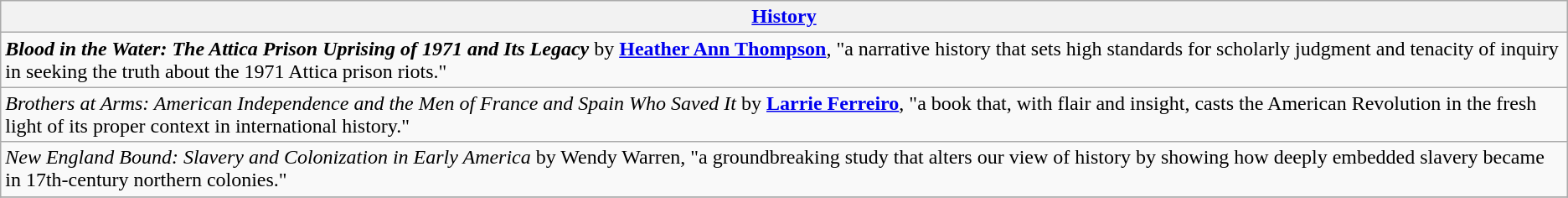<table class="wikitable" style="float:left; float:none;">
<tr>
<th><a href='#'>History</a></th>
</tr>
<tr>
<td><strong><em>Blood in the Water: The Attica Prison Uprising of 1971 and Its Legacy</em></strong> by <strong><a href='#'>Heather Ann Thompson</a></strong>, "a narrative history that sets high standards for scholarly judgment and tenacity of inquiry in seeking the truth about the 1971 Attica prison riots."</td>
</tr>
<tr>
<td><em>Brothers at Arms: American Independence and the Men of France and Spain Who Saved It</em> by <strong><a href='#'>Larrie Ferreiro</a></strong>, "a book that, with flair and insight, casts the American Revolution in the fresh light of its proper context in international history."</td>
</tr>
<tr>
<td><em>New England Bound: Slavery and Colonization in Early America</em> by Wendy Warren, "a groundbreaking study that alters our view of history by showing how deeply embedded slavery became in 17th-century northern colonies."</td>
</tr>
<tr>
</tr>
</table>
